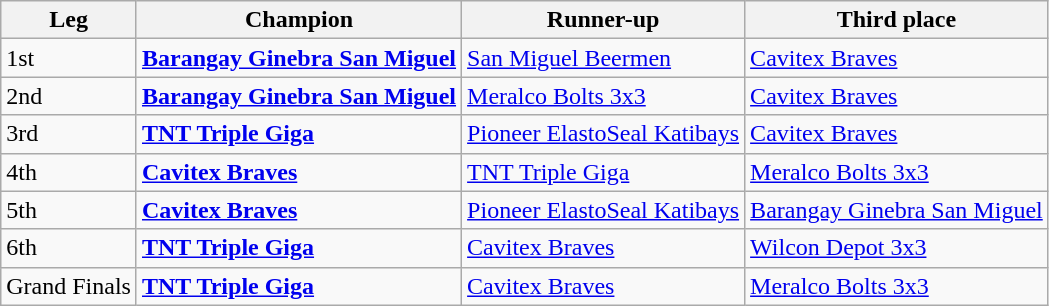<table class="wikitable">
<tr>
<th>Leg</th>
<th>Champion</th>
<th>Runner-up</th>
<th>Third place</th>
</tr>
<tr>
<td>1st</td>
<td><strong><a href='#'>Barangay Ginebra San Miguel</a></strong></td>
<td><a href='#'>San Miguel Beermen</a></td>
<td><a href='#'>Cavitex Braves</a></td>
</tr>
<tr>
<td>2nd</td>
<td><strong><a href='#'>Barangay Ginebra San Miguel</a></strong></td>
<td><a href='#'>Meralco Bolts 3x3</a></td>
<td><a href='#'>Cavitex Braves</a></td>
</tr>
<tr>
<td>3rd</td>
<td><strong><a href='#'>TNT Triple Giga</a></strong></td>
<td><a href='#'>Pioneer ElastoSeal Katibays</a></td>
<td><a href='#'>Cavitex Braves</a></td>
</tr>
<tr>
<td>4th</td>
<td><strong><a href='#'>Cavitex Braves</a></strong></td>
<td><a href='#'>TNT Triple Giga</a></td>
<td><a href='#'>Meralco Bolts 3x3</a></td>
</tr>
<tr>
<td>5th</td>
<td><strong><a href='#'>Cavitex Braves</a></strong></td>
<td><a href='#'>Pioneer ElastoSeal Katibays</a></td>
<td><a href='#'>Barangay Ginebra San Miguel</a></td>
</tr>
<tr>
<td>6th</td>
<td><strong><a href='#'>TNT Triple Giga</a></strong></td>
<td><a href='#'>Cavitex Braves</a></td>
<td><a href='#'>Wilcon Depot 3x3</a></td>
</tr>
<tr>
<td>Grand Finals</td>
<td><strong><a href='#'>TNT Triple Giga</a></strong></td>
<td><a href='#'>Cavitex Braves</a></td>
<td><a href='#'>Meralco Bolts 3x3</a></td>
</tr>
</table>
